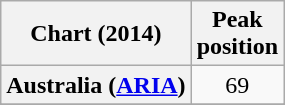<table class="wikitable sortable plainrowheaders">
<tr>
<th>Chart (2014)</th>
<th>Peak<br>position</th>
</tr>
<tr>
<th scope="row">Australia (<a href='#'>ARIA</a>)</th>
<td style="text-align:center;">69</td>
</tr>
<tr>
</tr>
<tr>
</tr>
<tr>
</tr>
<tr>
</tr>
<tr>
</tr>
<tr>
</tr>
</table>
